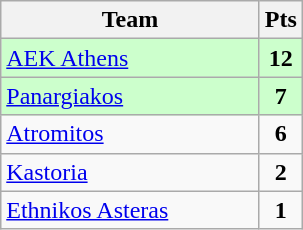<table class="wikitable" style="text-align: center;">
<tr>
<th width=165>Team</th>
<th width=20>Pts</th>
</tr>
<tr bgcolor="#ccffcc">
<td align=left><a href='#'>AEK Athens</a></td>
<td><strong>12</strong></td>
</tr>
<tr bgcolor="#ccffcc">
<td align=left><a href='#'>Panargiakos</a></td>
<td><strong>7</strong></td>
</tr>
<tr>
<td align=left><a href='#'>Atromitos</a></td>
<td><strong>6</strong></td>
</tr>
<tr>
<td align=left><a href='#'>Kastoria</a></td>
<td><strong>2</strong></td>
</tr>
<tr>
<td align=left><a href='#'>Ethnikos Asteras</a></td>
<td><strong>1</strong></td>
</tr>
</table>
